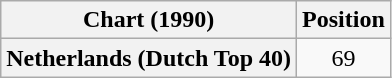<table class="wikitable plainrowheaders">
<tr>
<th>Chart (1990)</th>
<th>Position</th>
</tr>
<tr>
<th scope="row">Netherlands (Dutch Top 40)</th>
<td align="center">69</td>
</tr>
</table>
